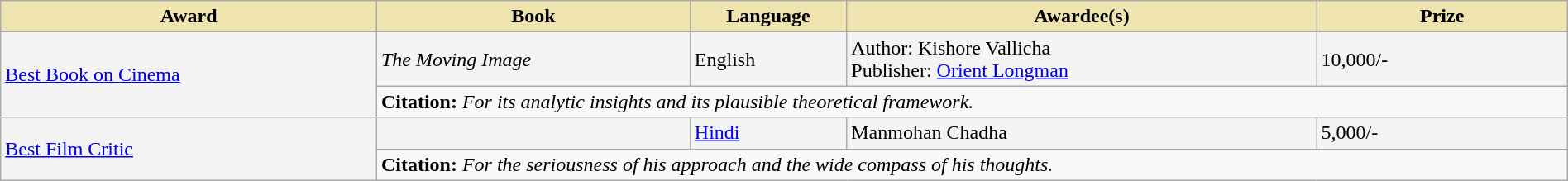<table class="wikitable" style="width:100%">
<tr style="background-color:#F4F4F4">
<th style="background-color:#EFE4B0;width:24%;">Award</th>
<th style="background-color:#EFE4B0;width:20%;">Book</th>
<th style="background-color:#EFE4B0;width:10%;">Language</th>
<th style="background-color:#EFE4B0;width:30%;">Awardee(s)</th>
<th style="background-color:#EFE4B0;width:16%;">Prize</th>
</tr>
<tr style="background-color:#F4F4F4">
<td rowspan="2"><a href='#'>Best Book on Cinema</a></td>
<td><em>The Moving Image</em></td>
<td>English</td>
<td>Author: Kishore Vallicha<br>Publisher: <a href='#'>Orient Longman</a></td>
<td> 10,000/-</td>
</tr>
<tr style="background-color:#F9F9F9">
<td colspan="4"><strong>Citation:</strong> <em>For its analytic insights and its plausible theoretical framework.</em></td>
</tr>
<tr style="background-color:#F4F4F4">
<td rowspan="2"><a href='#'>Best Film Critic</a></td>
<td></td>
<td><a href='#'>Hindi</a></td>
<td>Manmohan Chadha</td>
<td> 5,000/-</td>
</tr>
<tr style="background-color:#F9F9F9">
<td colspan="4"><strong>Citation:</strong> <em>For the seriousness of his approach and the wide compass of his thoughts.</em></td>
</tr>
</table>
